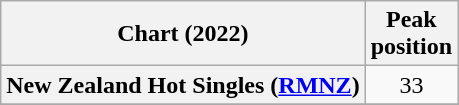<table class="wikitable sortable plainrowheaders" style="text-align:center">
<tr>
<th scope="col">Chart (2022)</th>
<th scope="col">Peak<br>position</th>
</tr>
<tr>
<th scope="row">New Zealand Hot Singles (<a href='#'>RMNZ</a>)</th>
<td>33</td>
</tr>
<tr>
</tr>
</table>
